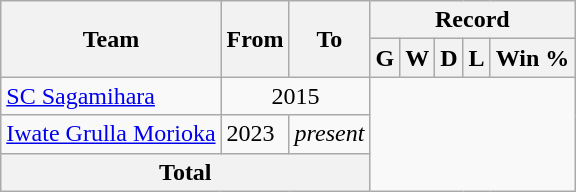<table class="wikitable" style="text-align: center">
<tr>
<th rowspan="2">Team</th>
<th rowspan="2">From</th>
<th rowspan="2">To</th>
<th colspan="5">Record</th>
</tr>
<tr>
<th>G</th>
<th>W</th>
<th>D</th>
<th>L</th>
<th>Win %</th>
</tr>
<tr>
<td align="left"><a href='#'>SC Sagamihara</a></td>
<td colspan=2>2015<br></td>
</tr>
<tr>
<td align="left"><a href='#'>Iwate Grulla Morioka</a></td>
<td align="left">2023</td>
<td align="left"><em>present</em><br></td>
</tr>
<tr>
<th colspan="3">Total<br></th>
</tr>
</table>
